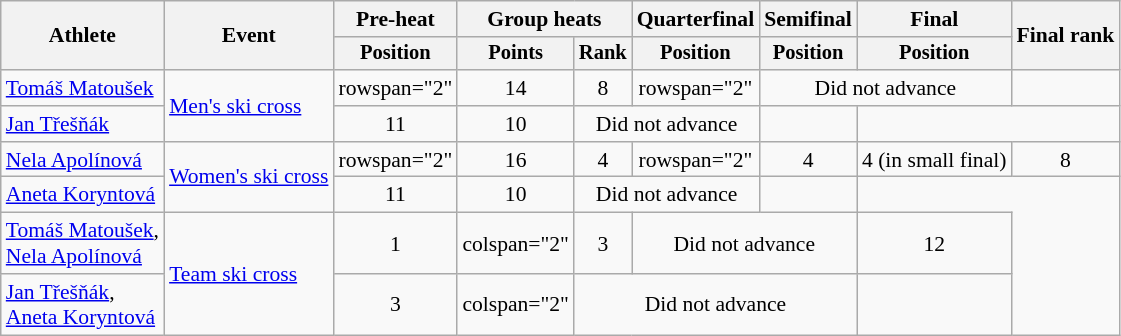<table class="wikitable" style="font-size:90%">
<tr>
<th rowspan="2">Athlete</th>
<th rowspan="2">Event</th>
<th>Pre-heat</th>
<th colspan="2">Group heats</th>
<th>Quarterfinal</th>
<th>Semifinal</th>
<th>Final</th>
<th rowspan="2">Final rank</th>
</tr>
<tr style="font-size:95%">
<th>Position</th>
<th>Points</th>
<th>Rank</th>
<th>Position</th>
<th>Position</th>
<th>Position</th>
</tr>
<tr align=center>
<td align=left><a href='#'>Tomáš Matoušek</a></td>
<td align=left rowspan=2><a href='#'>Men's ski cross</a></td>
<td>rowspan="2" </td>
<td>14</td>
<td>8</td>
<td>rowspan="2" </td>
<td colspan="2">Did not advance</td>
<td></td>
</tr>
<tr align=center>
<td align=left><a href='#'>Jan Třešňák</a></td>
<td>11</td>
<td>10</td>
<td colspan="2">Did not advance</td>
<td></td>
</tr>
<tr align=center>
<td align=left><a href='#'>Nela Apolínová</a></td>
<td align=left rowspan=2><a href='#'>Women's ski cross</a></td>
<td>rowspan="2" </td>
<td>16</td>
<td>4</td>
<td>rowspan="2" </td>
<td>4</td>
<td>4 (in small final)</td>
<td>8</td>
</tr>
<tr align=center>
<td align=left><a href='#'>Aneta Koryntová</a></td>
<td>11</td>
<td>10</td>
<td colspan="2">Did not advance</td>
<td></td>
</tr>
<tr align=center>
<td align=left><a href='#'>Tomáš Matoušek</a>,<br><a href='#'>Nela Apolínová</a></td>
<td rowspan="2" align="left"><a href='#'>Team ski cross</a></td>
<td>1</td>
<td>colspan="2" </td>
<td>3</td>
<td colspan="2">Did not advance</td>
<td>12</td>
</tr>
<tr align=center>
<td align=left><a href='#'>Jan Třešňák</a>,<br><a href='#'>Aneta Koryntová</a></td>
<td>3</td>
<td>colspan="2" </td>
<td colspan="3">Did not advance</td>
<td></td>
</tr>
</table>
